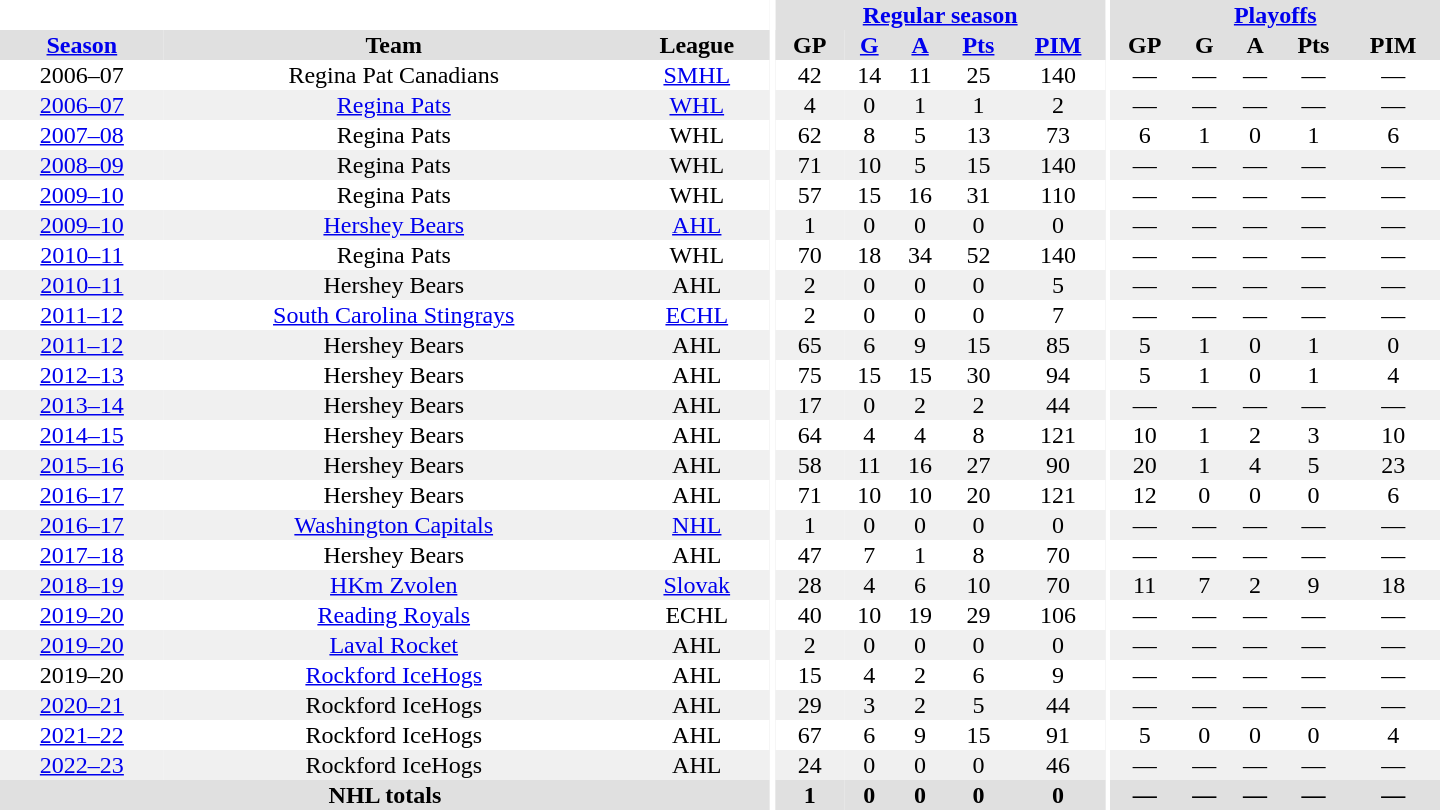<table border="0" cellpadding="1" cellspacing="0" style="text-align:center; width:60em">
<tr bgcolor="#e0e0e0">
<th colspan="3" bgcolor="#ffffff"></th>
<th rowspan="99" bgcolor="#ffffff"></th>
<th colspan="5"><a href='#'>Regular season</a></th>
<th rowspan="99" bgcolor="#ffffff"></th>
<th colspan="5"><a href='#'>Playoffs</a></th>
</tr>
<tr bgcolor="#e0e0e0">
<th><a href='#'>Season</a></th>
<th>Team</th>
<th>League</th>
<th>GP</th>
<th><a href='#'>G</a></th>
<th><a href='#'>A</a></th>
<th><a href='#'>Pts</a></th>
<th><a href='#'>PIM</a></th>
<th>GP</th>
<th>G</th>
<th>A</th>
<th>Pts</th>
<th>PIM</th>
</tr>
<tr>
<td>2006–07</td>
<td>Regina Pat Canadians</td>
<td><a href='#'>SMHL</a></td>
<td>42</td>
<td>14</td>
<td>11</td>
<td>25</td>
<td>140</td>
<td>—</td>
<td>—</td>
<td>—</td>
<td>—</td>
<td>—</td>
</tr>
<tr style="background:#f0f0f0;">
<td><a href='#'>2006–07</a></td>
<td><a href='#'>Regina Pats</a></td>
<td><a href='#'>WHL</a></td>
<td>4</td>
<td>0</td>
<td>1</td>
<td>1</td>
<td>2</td>
<td>—</td>
<td>—</td>
<td>—</td>
<td>—</td>
<td>—</td>
</tr>
<tr>
<td><a href='#'>2007–08</a></td>
<td>Regina Pats</td>
<td>WHL</td>
<td>62</td>
<td>8</td>
<td>5</td>
<td>13</td>
<td>73</td>
<td>6</td>
<td>1</td>
<td>0</td>
<td>1</td>
<td>6</td>
</tr>
<tr style="background:#f0f0f0;">
<td><a href='#'>2008–09</a></td>
<td>Regina Pats</td>
<td>WHL</td>
<td>71</td>
<td>10</td>
<td>5</td>
<td>15</td>
<td>140</td>
<td>—</td>
<td>—</td>
<td>—</td>
<td>—</td>
<td>—</td>
</tr>
<tr>
<td><a href='#'>2009–10</a></td>
<td>Regina Pats</td>
<td>WHL</td>
<td>57</td>
<td>15</td>
<td>16</td>
<td>31</td>
<td>110</td>
<td>—</td>
<td>—</td>
<td>—</td>
<td>—</td>
<td>—</td>
</tr>
<tr style="background:#f0f0f0;">
<td><a href='#'>2009–10</a></td>
<td><a href='#'>Hershey Bears</a></td>
<td><a href='#'>AHL</a></td>
<td>1</td>
<td>0</td>
<td>0</td>
<td>0</td>
<td>0</td>
<td>—</td>
<td>—</td>
<td>—</td>
<td>—</td>
<td>—</td>
</tr>
<tr>
<td><a href='#'>2010–11</a></td>
<td>Regina Pats</td>
<td>WHL</td>
<td>70</td>
<td>18</td>
<td>34</td>
<td>52</td>
<td>140</td>
<td>—</td>
<td>—</td>
<td>—</td>
<td>—</td>
<td>—</td>
</tr>
<tr style="background:#f0f0f0;">
<td><a href='#'>2010–11</a></td>
<td>Hershey Bears</td>
<td>AHL</td>
<td>2</td>
<td>0</td>
<td>0</td>
<td>0</td>
<td>5</td>
<td>—</td>
<td>—</td>
<td>—</td>
<td>—</td>
<td>—</td>
</tr>
<tr>
<td><a href='#'>2011–12</a></td>
<td><a href='#'>South Carolina Stingrays</a></td>
<td><a href='#'>ECHL</a></td>
<td>2</td>
<td>0</td>
<td>0</td>
<td>0</td>
<td>7</td>
<td>—</td>
<td>—</td>
<td>—</td>
<td>—</td>
<td>—</td>
</tr>
<tr style="background:#f0f0f0;">
<td><a href='#'>2011–12</a></td>
<td>Hershey Bears</td>
<td>AHL</td>
<td>65</td>
<td>6</td>
<td>9</td>
<td>15</td>
<td>85</td>
<td>5</td>
<td>1</td>
<td>0</td>
<td>1</td>
<td>0</td>
</tr>
<tr>
<td><a href='#'>2012–13</a></td>
<td>Hershey Bears</td>
<td>AHL</td>
<td>75</td>
<td>15</td>
<td>15</td>
<td>30</td>
<td>94</td>
<td>5</td>
<td>1</td>
<td>0</td>
<td>1</td>
<td>4</td>
</tr>
<tr style="background:#f0f0f0;">
<td><a href='#'>2013–14</a></td>
<td>Hershey Bears</td>
<td>AHL</td>
<td>17</td>
<td>0</td>
<td>2</td>
<td>2</td>
<td>44</td>
<td>—</td>
<td>—</td>
<td>—</td>
<td>—</td>
<td>—</td>
</tr>
<tr>
<td><a href='#'>2014–15</a></td>
<td>Hershey Bears</td>
<td>AHL</td>
<td>64</td>
<td>4</td>
<td>4</td>
<td>8</td>
<td>121</td>
<td>10</td>
<td>1</td>
<td>2</td>
<td>3</td>
<td>10</td>
</tr>
<tr style="background:#f0f0f0;">
<td><a href='#'>2015–16</a></td>
<td>Hershey Bears</td>
<td>AHL</td>
<td>58</td>
<td>11</td>
<td>16</td>
<td>27</td>
<td>90</td>
<td>20</td>
<td>1</td>
<td>4</td>
<td>5</td>
<td>23</td>
</tr>
<tr>
<td><a href='#'>2016–17</a></td>
<td>Hershey Bears</td>
<td>AHL</td>
<td>71</td>
<td>10</td>
<td>10</td>
<td>20</td>
<td>121</td>
<td>12</td>
<td>0</td>
<td>0</td>
<td>0</td>
<td>6</td>
</tr>
<tr style="background:#f0f0f0;">
<td><a href='#'>2016–17</a></td>
<td><a href='#'>Washington Capitals</a></td>
<td><a href='#'>NHL</a></td>
<td>1</td>
<td>0</td>
<td>0</td>
<td>0</td>
<td>0</td>
<td>—</td>
<td>—</td>
<td>—</td>
<td>—</td>
<td>—</td>
</tr>
<tr>
<td><a href='#'>2017–18</a></td>
<td>Hershey Bears</td>
<td>AHL</td>
<td>47</td>
<td>7</td>
<td>1</td>
<td>8</td>
<td>70</td>
<td>—</td>
<td>—</td>
<td>—</td>
<td>—</td>
<td>—</td>
</tr>
<tr style="background:#f0f0f0;">
<td><a href='#'>2018–19</a></td>
<td><a href='#'>HKm Zvolen</a></td>
<td><a href='#'>Slovak</a></td>
<td>28</td>
<td>4</td>
<td>6</td>
<td>10</td>
<td>70</td>
<td>11</td>
<td>7</td>
<td>2</td>
<td>9</td>
<td>18</td>
</tr>
<tr>
<td><a href='#'>2019–20</a></td>
<td><a href='#'>Reading Royals</a></td>
<td>ECHL</td>
<td>40</td>
<td>10</td>
<td>19</td>
<td>29</td>
<td>106</td>
<td>—</td>
<td>—</td>
<td>—</td>
<td>—</td>
<td>—</td>
</tr>
<tr style="background:#f0f0f0;">
<td><a href='#'>2019–20</a></td>
<td><a href='#'>Laval Rocket</a></td>
<td>AHL</td>
<td>2</td>
<td>0</td>
<td>0</td>
<td>0</td>
<td>0</td>
<td>—</td>
<td>—</td>
<td>—</td>
<td>—</td>
<td>—</td>
</tr>
<tr>
<td>2019–20</td>
<td><a href='#'>Rockford IceHogs</a></td>
<td>AHL</td>
<td>15</td>
<td>4</td>
<td>2</td>
<td>6</td>
<td>9</td>
<td>—</td>
<td>—</td>
<td>—</td>
<td>—</td>
<td>—</td>
</tr>
<tr style="background:#f0f0f0;">
<td><a href='#'>2020–21</a></td>
<td>Rockford IceHogs</td>
<td>AHL</td>
<td>29</td>
<td>3</td>
<td>2</td>
<td>5</td>
<td>44</td>
<td>—</td>
<td>—</td>
<td>—</td>
<td>—</td>
<td>—</td>
</tr>
<tr>
<td><a href='#'>2021–22</a></td>
<td>Rockford IceHogs</td>
<td>AHL</td>
<td>67</td>
<td>6</td>
<td>9</td>
<td>15</td>
<td>91</td>
<td>5</td>
<td>0</td>
<td>0</td>
<td>0</td>
<td>4</td>
</tr>
<tr style="background:#f0f0f0;">
<td><a href='#'>2022–23</a></td>
<td>Rockford IceHogs</td>
<td>AHL</td>
<td>24</td>
<td>0</td>
<td>0</td>
<td>0</td>
<td>46</td>
<td>—</td>
<td>—</td>
<td>—</td>
<td>—</td>
<td>—</td>
</tr>
<tr bgcolor="#e0e0e0">
<th colspan="3">NHL totals</th>
<th>1</th>
<th>0</th>
<th>0</th>
<th>0</th>
<th>0</th>
<th>—</th>
<th>—</th>
<th>—</th>
<th>—</th>
<th>—</th>
</tr>
</table>
